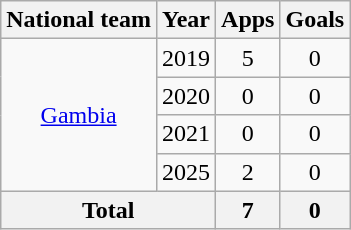<table class="wikitable" style="text-align:center">
<tr>
<th>National team</th>
<th>Year</th>
<th>Apps</th>
<th>Goals</th>
</tr>
<tr>
<td rowspan="4"><a href='#'>Gambia</a></td>
<td>2019</td>
<td>5</td>
<td>0</td>
</tr>
<tr>
<td>2020</td>
<td>0</td>
<td>0</td>
</tr>
<tr>
<td>2021</td>
<td>0</td>
<td>0</td>
</tr>
<tr>
<td>2025</td>
<td>2</td>
<td>0</td>
</tr>
<tr>
<th colspan="2">Total</th>
<th>7</th>
<th>0</th>
</tr>
</table>
